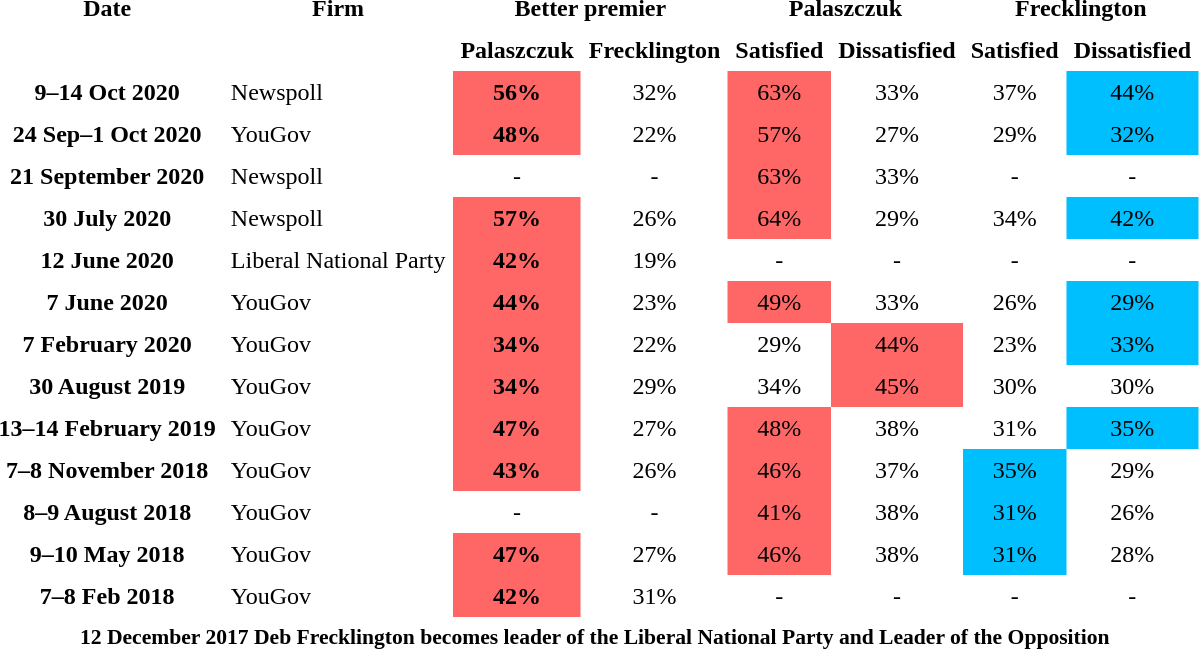<table class="toccolours" cellpadding="5" cellspacing="0" style="text-align:center; float:left; margin-left:.5em; margin-top:.4em;">
<tr>
</tr>
<tr>
<th>Date</th>
<th>Firm</th>
<th colspan="2">Better premier</th>
<th colspan="2">Palaszczuk</th>
<th colspan="2">Frecklington</th>
</tr>
<tr>
<th></th>
<th></th>
<th>Palaszczuk</th>
<th>Frecklington</th>
<th>Satisfied</th>
<th>Dissatisfied</th>
<th>Satisfied</th>
<th>Dissatisfied</th>
</tr>
<tr>
<th>9–14 Oct 2020</th>
<td style="text-align:left;">Newspoll</td>
<td style="background:#f66;"><strong>56%</strong></td>
<td>32%</td>
<td style="background:#f66;">63%</td>
<td>33%</td>
<td>37%</td>
<td style="background:#00bfff;">44%</td>
</tr>
<tr>
<th>24 Sep–1 Oct 2020</th>
<td style="text-align:left;">YouGov</td>
<td style="background:#f66;"><strong>48%</strong></td>
<td>22%</td>
<td style="background:#f66;">57%</td>
<td>27%</td>
<td>29%</td>
<td style="background:#00bfff;">32%</td>
</tr>
<tr>
<th>21 September 2020</th>
<td style="text-align:left;">Newspoll</td>
<td>-</td>
<td>-</td>
<td style="background:#f66;">63%</td>
<td>33%</td>
<td>-</td>
<td>-</td>
</tr>
<tr>
<th>30 July 2020</th>
<td style="text-align:left;">Newspoll</td>
<td style="background:#f66;"><strong>57%</strong></td>
<td>26%</td>
<td style="background:#f66;">64%</td>
<td>29%</td>
<td>34%</td>
<td style="background:#00bfff;">42%</td>
</tr>
<tr>
<th>12 June 2020</th>
<td style="text-align:left;">Liberal National Party</td>
<td style="background:#f66;"><strong>42%</strong></td>
<td>19%</td>
<td>-</td>
<td>-</td>
<td>-</td>
<td>-</td>
</tr>
<tr>
<th>7 June 2020</th>
<td style="text-align:left;">YouGov</td>
<td style="background:#f66;"><strong>44%</strong></td>
<td>23%</td>
<td style="background:#f66;">49%</td>
<td>33%</td>
<td>26%</td>
<td style="background:#00bfff;">29%</td>
</tr>
<tr>
<th>7 February 2020</th>
<td style="text-align:left;">YouGov</td>
<td style="background:#f66;"><strong>34%</strong></td>
<td>22%</td>
<td>29%</td>
<td style="background:#f66;">44%</td>
<td>23%</td>
<td style="background:#00bfff;">33%</td>
</tr>
<tr>
<th>30 August 2019</th>
<td style="text-align:left;">YouGov</td>
<td style="background:#f66;"><strong>34%</strong></td>
<td>29%</td>
<td>34%</td>
<td style="background:#f66;">45%</td>
<td>30%</td>
<td>30%</td>
</tr>
<tr>
<th>13–14 February 2019</th>
<td style="text-align:left;">YouGov</td>
<td style="background:#f66;"><strong>47%</strong></td>
<td>27%</td>
<td style="background:#f66;">48%</td>
<td>38%</td>
<td>31%</td>
<td style="background:#00bfff;">35%</td>
</tr>
<tr>
<th>7–8 November 2018</th>
<td style="text-align:left;">YouGov</td>
<td style="background:#f66;"><strong>43%</strong></td>
<td>26%</td>
<td style="background:#f66;">46%</td>
<td>37%</td>
<td style="background:#00bfff;">35%</td>
<td>29%</td>
</tr>
<tr>
<th>8–9 August 2018</th>
<td style="text-align:left;">YouGov</td>
<td>-</td>
<td>-</td>
<td style="background:#f66;">41%</td>
<td>38%</td>
<td style="background:#00bfff;">31%</td>
<td>26%</td>
</tr>
<tr>
<th>9–10 May 2018</th>
<td style="text-align:left;">YouGov</td>
<td style="background:#f66;"><strong>47%</strong></td>
<td>27%</td>
<td style="background:#f66;">46%</td>
<td>38%</td>
<td style="background:#00bfff;">31%</td>
<td>28%</td>
</tr>
<tr>
<th>7–8 Feb 2018</th>
<td style="text-align:left;">YouGov</td>
<td style="background:#f66;"><strong>42%</strong></td>
<td>31%</td>
<td>-</td>
<td>-</td>
<td>-</td>
<td>-</td>
</tr>
<tr>
<th colspan="9"  style="font-size:90%;">12 December 2017 Deb Frecklington becomes leader of the Liberal National Party and Leader of the Opposition</th>
</tr>
</table>
